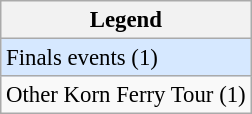<table class="wikitable" style="font-size:95%;">
<tr>
<th>Legend</th>
</tr>
<tr style="background:#D6E8FF;">
<td>Finals events (1)</td>
</tr>
<tr>
<td>Other Korn Ferry Tour (1)</td>
</tr>
</table>
